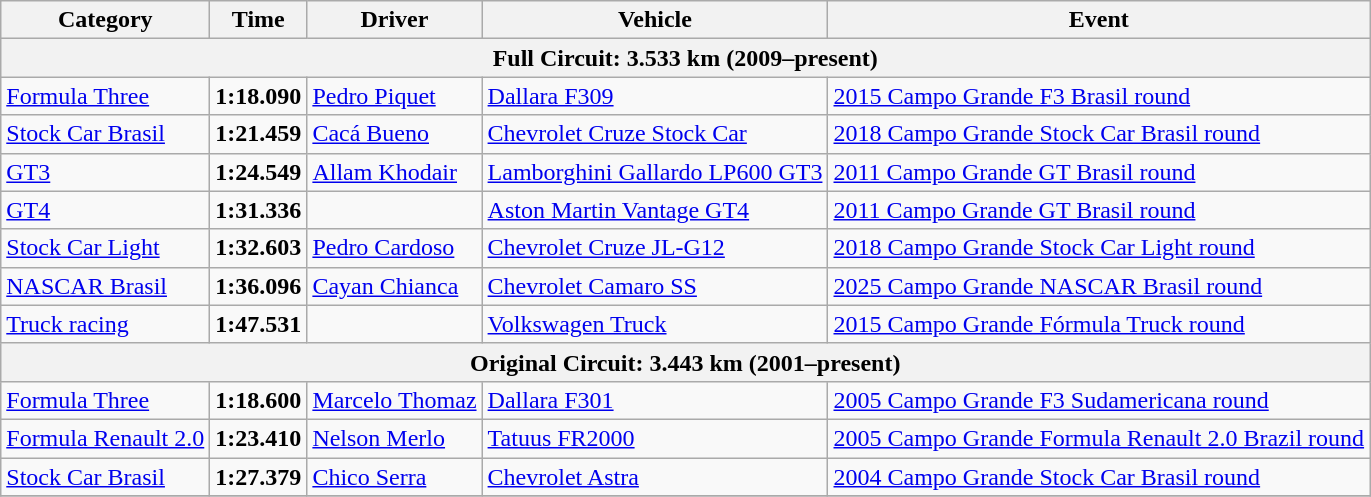<table class="wikitable">
<tr>
<th>Category</th>
<th>Time</th>
<th>Driver</th>
<th>Vehicle</th>
<th>Event</th>
</tr>
<tr>
<th colspan=5>Full Circuit: 3.533 km (2009–present)</th>
</tr>
<tr>
<td><a href='#'>Formula Three</a></td>
<td><strong>1:18.090</strong></td>
<td><a href='#'>Pedro Piquet</a></td>
<td><a href='#'>Dallara F309</a></td>
<td><a href='#'>2015 Campo Grande F3 Brasil round</a></td>
</tr>
<tr>
<td><a href='#'>Stock Car Brasil</a></td>
<td><strong>1:21.459</strong></td>
<td><a href='#'>Cacá Bueno</a></td>
<td><a href='#'>Chevrolet Cruze Stock Car</a></td>
<td><a href='#'>2018 Campo Grande Stock Car Brasil round</a></td>
</tr>
<tr>
<td><a href='#'>GT3</a></td>
<td><strong>1:24.549</strong></td>
<td><a href='#'>Allam Khodair</a></td>
<td><a href='#'>Lamborghini Gallardo LP600 GT3</a></td>
<td><a href='#'>2011 Campo Grande GT Brasil round</a></td>
</tr>
<tr>
<td><a href='#'>GT4</a></td>
<td><strong>1:31.336</strong></td>
<td></td>
<td><a href='#'>Aston Martin Vantage GT4</a></td>
<td><a href='#'>2011 Campo Grande GT Brasil round</a></td>
</tr>
<tr>
<td><a href='#'>Stock Car Light</a></td>
<td><strong>1:32.603</strong></td>
<td><a href='#'>Pedro Cardoso</a></td>
<td><a href='#'>Chevrolet Cruze JL-G12</a></td>
<td><a href='#'>2018 Campo Grande Stock Car Light round</a></td>
</tr>
<tr>
<td><a href='#'>NASCAR Brasil</a></td>
<td><strong>1:36.096</strong></td>
<td><a href='#'>Cayan Chianca</a></td>
<td><a href='#'>Chevrolet Camaro SS</a></td>
<td><a href='#'>2025 Campo Grande NASCAR Brasil round</a></td>
</tr>
<tr>
<td><a href='#'>Truck racing</a></td>
<td><strong>1:47.531</strong></td>
<td></td>
<td><a href='#'>Volkswagen Truck</a></td>
<td><a href='#'>2015 Campo Grande Fórmula Truck round</a></td>
</tr>
<tr>
<th colspan=5>Original Circuit: 3.443 km (2001–present)</th>
</tr>
<tr>
<td><a href='#'>Formula Three</a></td>
<td><strong>1:18.600</strong></td>
<td><a href='#'>Marcelo Thomaz</a></td>
<td><a href='#'>Dallara F301</a></td>
<td><a href='#'>2005 Campo Grande F3 Sudamericana round</a></td>
</tr>
<tr>
<td><a href='#'>Formula Renault 2.0</a></td>
<td><strong>1:23.410</strong></td>
<td><a href='#'>Nelson Merlo</a></td>
<td><a href='#'>Tatuus FR2000</a></td>
<td><a href='#'>2005 Campo Grande Formula Renault 2.0 Brazil round</a></td>
</tr>
<tr>
<td><a href='#'>Stock Car Brasil</a></td>
<td><strong>1:27.379</strong></td>
<td><a href='#'>Chico Serra</a></td>
<td><a href='#'>Chevrolet Astra</a></td>
<td><a href='#'>2004 Campo Grande Stock Car Brasil round</a></td>
</tr>
<tr>
</tr>
</table>
